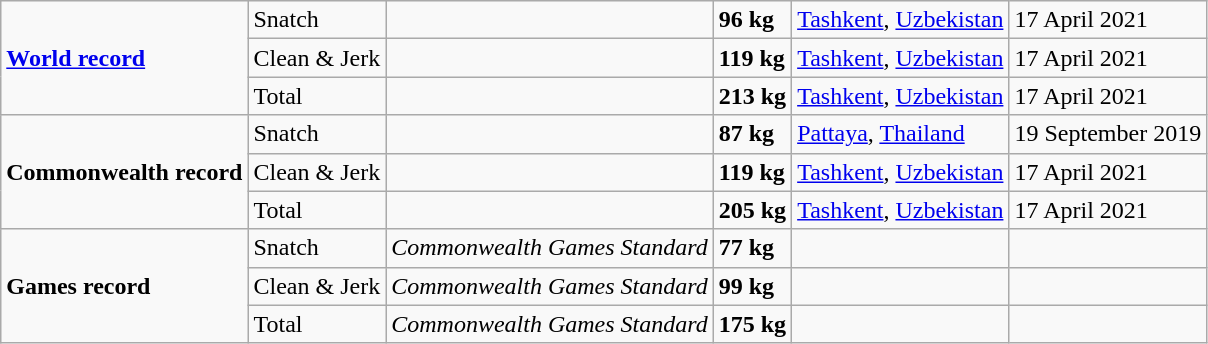<table class="wikitable">
<tr>
<td rowspan=3><strong><a href='#'>World record</a></strong></td>
<td>Snatch</td>
<td></td>
<td><strong>96 kg</strong></td>
<td><a href='#'>Tashkent</a>, <a href='#'>Uzbekistan</a></td>
<td>17 April 2021</td>
</tr>
<tr>
<td>Clean & Jerk</td>
<td></td>
<td><strong>119 kg</strong></td>
<td><a href='#'>Tashkent</a>, <a href='#'>Uzbekistan</a></td>
<td>17 April 2021</td>
</tr>
<tr>
<td>Total</td>
<td></td>
<td><strong>213 kg</strong></td>
<td><a href='#'>Tashkent</a>, <a href='#'>Uzbekistan</a></td>
<td>17 April 2021</td>
</tr>
<tr>
<td rowspan=3><strong>Commonwealth record</strong></td>
<td>Snatch</td>
<td></td>
<td><strong>87 kg</strong></td>
<td><a href='#'>Pattaya</a>, <a href='#'>Thailand</a></td>
<td>19 September 2019</td>
</tr>
<tr>
<td>Clean & Jerk</td>
<td></td>
<td><strong>119 kg</strong></td>
<td><a href='#'>Tashkent</a>, <a href='#'>Uzbekistan</a></td>
<td>17 April 2021</td>
</tr>
<tr>
<td>Total</td>
<td></td>
<td><strong>205 kg</strong></td>
<td><a href='#'>Tashkent</a>, <a href='#'>Uzbekistan</a></td>
<td>17 April 2021</td>
</tr>
<tr>
<td rowspan=3><strong>Games record</strong></td>
<td>Snatch</td>
<td align=center><em>Commonwealth Games Standard</em></td>
<td><strong>77 kg</strong></td>
<td></td>
<td></td>
</tr>
<tr>
<td>Clean & Jerk</td>
<td align=center><em>Commonwealth Games Standard</em></td>
<td><strong>99 kg</strong></td>
<td></td>
<td></td>
</tr>
<tr>
<td>Total</td>
<td align=center><em>Commonwealth Games Standard</em></td>
<td><strong>175 kg</strong></td>
<td></td>
<td></td>
</tr>
</table>
